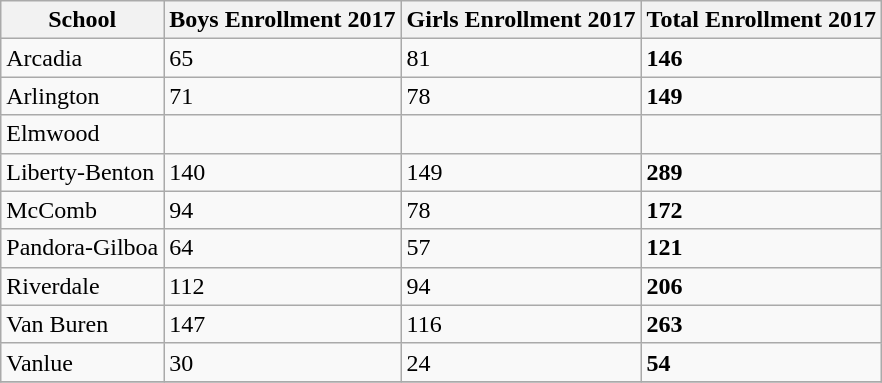<table class="wikitable">
<tr>
<th>School</th>
<th>Boys Enrollment 2017</th>
<th>Girls Enrollment 2017</th>
<th>Total Enrollment 2017</th>
</tr>
<tr>
<td>Arcadia</td>
<td>65</td>
<td>81</td>
<td><strong>146</strong></td>
</tr>
<tr>
<td>Arlington</td>
<td>71</td>
<td>78</td>
<td><strong>149</strong></td>
</tr>
<tr>
<td>Elmwood</td>
<td></td>
<td></td>
<td><strong> </strong></td>
</tr>
<tr>
<td>Liberty-Benton</td>
<td>140</td>
<td>149</td>
<td><strong>289</strong></td>
</tr>
<tr>
<td>McComb</td>
<td>94</td>
<td>78</td>
<td><strong>172</strong></td>
</tr>
<tr>
<td>Pandora-Gilboa</td>
<td>64</td>
<td>57</td>
<td><strong>121</strong></td>
</tr>
<tr>
<td>Riverdale</td>
<td>112</td>
<td>94</td>
<td><strong>206</strong></td>
</tr>
<tr>
<td>Van Buren</td>
<td>147</td>
<td>116</td>
<td><strong>263</strong></td>
</tr>
<tr>
<td>Vanlue</td>
<td>30</td>
<td>24</td>
<td><strong>54</strong></td>
</tr>
<tr>
</tr>
</table>
